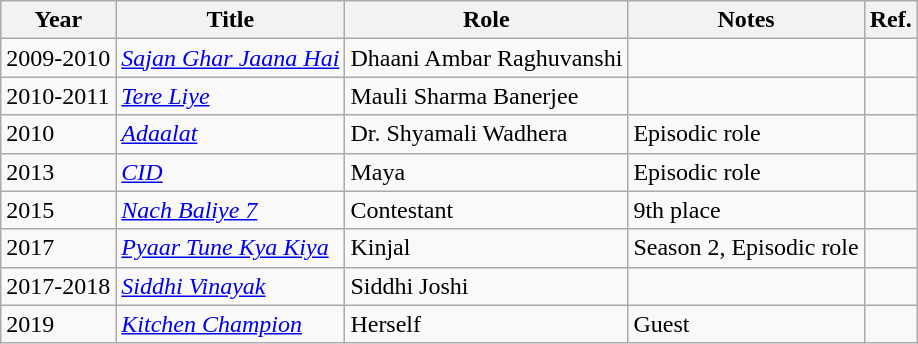<table class="wikitable sortable">
<tr>
<th>Year</th>
<th>Title</th>
<th>Role</th>
<th>Notes</th>
<th>Ref.</th>
</tr>
<tr>
<td>2009-2010</td>
<td><em><a href='#'>Sajan Ghar Jaana Hai</a></em></td>
<td>Dhaani Ambar Raghuvanshi</td>
<td></td>
<td></td>
</tr>
<tr>
<td>2010-2011</td>
<td><em><a href='#'>Tere Liye</a></em></td>
<td>Mauli Sharma Banerjee</td>
<td></td>
<td></td>
</tr>
<tr>
<td>2010</td>
<td><em><a href='#'>Adaalat</a></em></td>
<td>Dr. Shyamali Wadhera</td>
<td>Episodic role</td>
<td></td>
</tr>
<tr>
<td>2013</td>
<td><em><a href='#'>CID</a></em></td>
<td>Maya</td>
<td>Episodic role</td>
<td></td>
</tr>
<tr>
<td>2015</td>
<td><em><a href='#'>Nach Baliye 7</a></em></td>
<td>Contestant</td>
<td>9th place</td>
<td></td>
</tr>
<tr>
<td>2017</td>
<td><em><a href='#'>Pyaar Tune Kya Kiya</a></em></td>
<td>Kinjal</td>
<td>Season 2, Episodic role</td>
<td></td>
</tr>
<tr>
<td>2017-2018</td>
<td><em><a href='#'>Siddhi Vinayak</a></em></td>
<td>Siddhi Joshi</td>
<td></td>
<td></td>
</tr>
<tr>
<td>2019</td>
<td><em><a href='#'>Kitchen Champion</a></em></td>
<td>Herself</td>
<td>Guest</td>
<td></td>
</tr>
</table>
